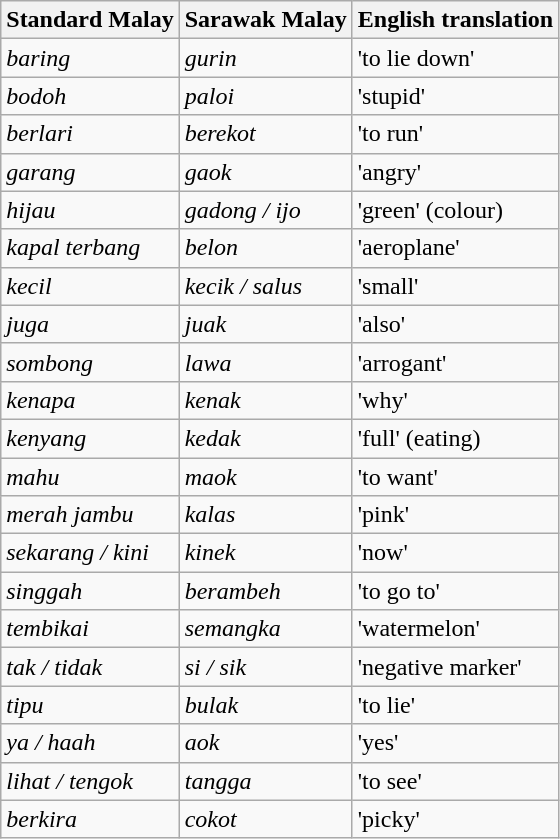<table class="wikitable">
<tr>
<th>Standard Malay</th>
<th>Sarawak Malay</th>
<th>English translation</th>
</tr>
<tr>
<td><em>baring</em></td>
<td><em>gurin</em></td>
<td>'to lie down'</td>
</tr>
<tr>
<td><em>bodoh</em></td>
<td><em>paloi</em></td>
<td>'stupid'</td>
</tr>
<tr>
<td><em>berlari</em></td>
<td><em>berekot</em></td>
<td>'to run'</td>
</tr>
<tr>
<td><em>garang</em></td>
<td><em>gaok</em></td>
<td>'angry'</td>
</tr>
<tr>
<td><em>hijau</em></td>
<td><em>gadong / ijo</em></td>
<td>'green' (colour)</td>
</tr>
<tr>
<td><em>kapal terbang</em></td>
<td><em>belon</em></td>
<td>'aeroplane'</td>
</tr>
<tr>
<td><em>kecil</em></td>
<td><em>kecik / salus</em></td>
<td>'small'</td>
</tr>
<tr>
<td><em>juga</em></td>
<td><em>juak</em></td>
<td>'also'</td>
</tr>
<tr>
<td><em>sombong</em></td>
<td><em>lawa</em></td>
<td>'arrogant'</td>
</tr>
<tr>
<td><em>kenapa</em></td>
<td><em>kenak</em></td>
<td>'why'</td>
</tr>
<tr>
<td><em>kenyang</em></td>
<td><em>kedak</em></td>
<td>'full' (eating)</td>
</tr>
<tr>
<td><em>mahu</em></td>
<td><em>maok</em></td>
<td>'to want'</td>
</tr>
<tr>
<td><em>merah jambu</em></td>
<td><em>kalas</em></td>
<td>'pink'</td>
</tr>
<tr>
<td><em>sekarang / kini</em></td>
<td><em>kinek</em></td>
<td>'now'</td>
</tr>
<tr>
<td><em>singgah</em></td>
<td><em>berambeh</em></td>
<td>'to go to'</td>
</tr>
<tr>
<td><em>tembikai</em></td>
<td><em>semangka</em></td>
<td>'watermelon'</td>
</tr>
<tr>
<td><em>tak / tidak</em></td>
<td><em>si / sik</em></td>
<td>'negative marker'</td>
</tr>
<tr>
<td><em>tipu</em></td>
<td><em>bulak</em></td>
<td>'to lie'</td>
</tr>
<tr>
<td><em>ya / haah</em></td>
<td><em>aok</em></td>
<td>'yes'</td>
</tr>
<tr>
<td><em>lihat / tengok</em></td>
<td><em>tangga</em></td>
<td>'to see'</td>
</tr>
<tr>
<td><em>berkira</em></td>
<td><em>cokot</em></td>
<td>'picky'</td>
</tr>
</table>
